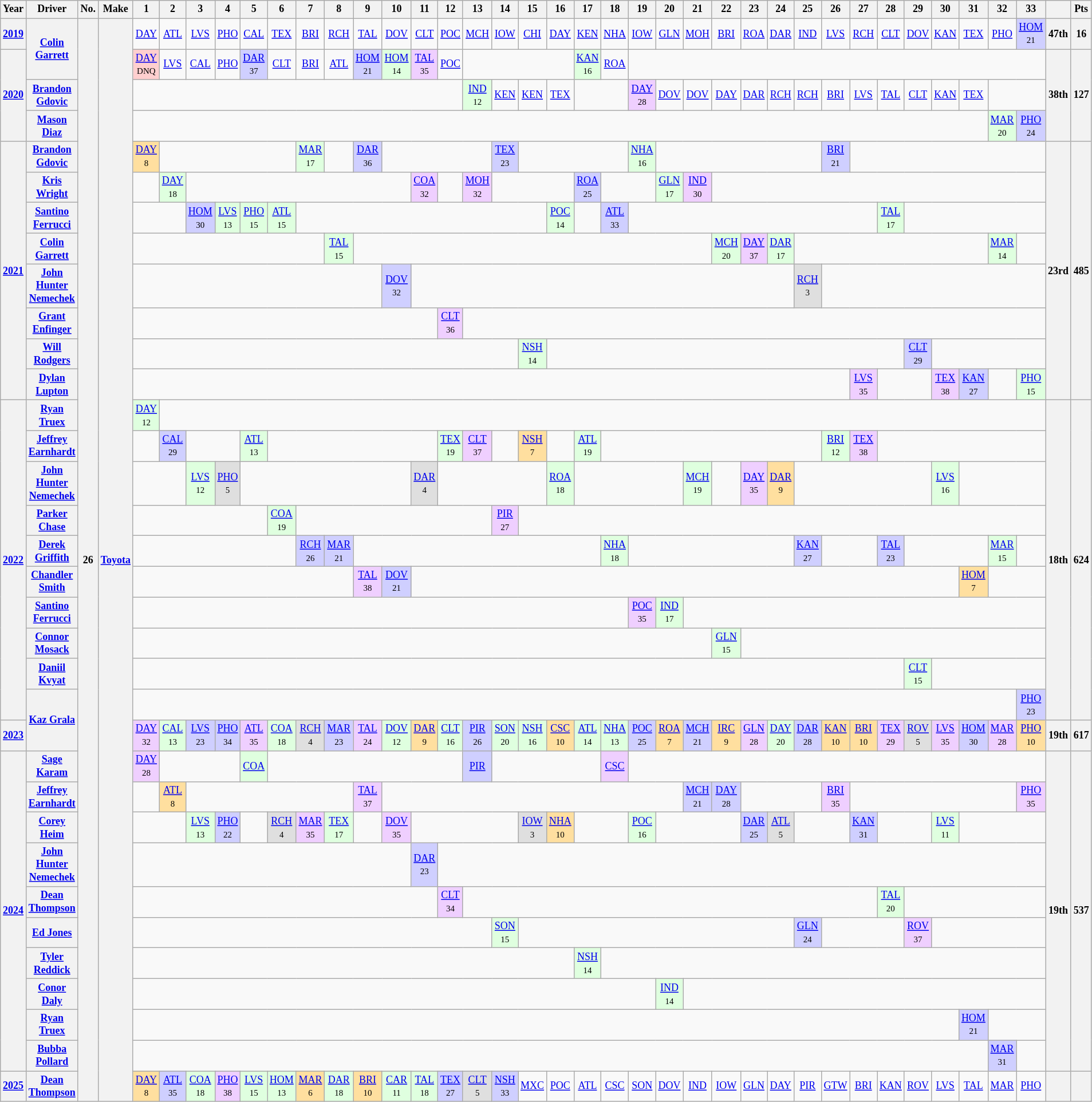<table class="wikitable" style="text-align:center; font-size:75%">
<tr>
<th>Year</th>
<th>Driver</th>
<th>No.</th>
<th>Make</th>
<th>1</th>
<th>2</th>
<th>3</th>
<th>4</th>
<th>5</th>
<th>6</th>
<th>7</th>
<th>8</th>
<th>9</th>
<th>10</th>
<th>11</th>
<th>12</th>
<th>13</th>
<th>14</th>
<th>15</th>
<th>16</th>
<th>17</th>
<th>18</th>
<th>19</th>
<th>20</th>
<th>21</th>
<th>22</th>
<th>23</th>
<th>24</th>
<th>25</th>
<th>26</th>
<th>27</th>
<th>28</th>
<th>29</th>
<th>30</th>
<th>31</th>
<th>32</th>
<th>33</th>
<th></th>
<th>Pts</th>
</tr>
<tr>
<th><a href='#'>2019</a></th>
<th rowspan="2"><a href='#'>Colin Garrett</a></th>
<th rowspan="34">26</th>
<th rowspan="34"><a href='#'>Toyota</a></th>
<td><a href='#'>DAY</a></td>
<td><a href='#'>ATL</a></td>
<td><a href='#'>LVS</a></td>
<td><a href='#'>PHO</a></td>
<td><a href='#'>CAL</a></td>
<td><a href='#'>TEX</a></td>
<td><a href='#'>BRI</a></td>
<td><a href='#'>RCH</a></td>
<td><a href='#'>TAL</a></td>
<td><a href='#'>DOV</a></td>
<td><a href='#'>CLT</a></td>
<td><a href='#'>POC</a></td>
<td><a href='#'>MCH</a></td>
<td><a href='#'>IOW</a></td>
<td><a href='#'>CHI</a></td>
<td><a href='#'>DAY</a></td>
<td><a href='#'>KEN</a></td>
<td><a href='#'>NHA</a></td>
<td><a href='#'>IOW</a></td>
<td><a href='#'>GLN</a></td>
<td><a href='#'>MOH</a></td>
<td><a href='#'>BRI</a></td>
<td><a href='#'>ROA</a></td>
<td><a href='#'>DAR</a></td>
<td><a href='#'>IND</a></td>
<td><a href='#'>LVS</a></td>
<td><a href='#'>RCH</a></td>
<td><a href='#'>CLT</a></td>
<td><a href='#'>DOV</a></td>
<td><a href='#'>KAN</a></td>
<td><a href='#'>TEX</a></td>
<td><a href='#'>PHO</a></td>
<td style="background:#CFCFFF;"><a href='#'>HOM</a><small><br>21</small></td>
<th>47th</th>
<th>16</th>
</tr>
<tr>
<th rowspan="3"><a href='#'>2020</a></th>
<td style="background:#FFCFCF;"><a href='#'>DAY</a><br><small>DNQ</small></td>
<td><a href='#'>LVS</a></td>
<td><a href='#'>CAL</a></td>
<td><a href='#'>PHO</a></td>
<td style="background:#CFCFFF;"><a href='#'>DAR</a><br><small>37</small></td>
<td><a href='#'>CLT</a></td>
<td><a href='#'>BRI</a></td>
<td><a href='#'>ATL</a></td>
<td style="background:#CFCFFF;"><a href='#'>HOM</a><br><small>21</small></td>
<td style="background:#DFFFDF;"><a href='#'>HOM</a><small><br>14</small></td>
<td style="background:#EFCFFF;"><a href='#'>TAL</a><br><small>35</small></td>
<td><a href='#'>POC</a></td>
<td colspan=4></td>
<td style="background:#DFFFDF;"><a href='#'>KAN</a><small><br>16</small></td>
<td><a href='#'>ROA</a></td>
<td colspan="15"></td>
<th rowspan="3">38th</th>
<th rowspan="3">127</th>
</tr>
<tr>
<th><a href='#'>Brandon Gdovic</a></th>
<td colspan="12"></td>
<td style="background:#DFFFDF;"><a href='#'>IND</a><small><br>12</small></td>
<td><a href='#'>KEN</a></td>
<td><a href='#'>KEN</a></td>
<td><a href='#'>TEX</a></td>
<td colspan="2"></td>
<td style="background:#EFCFFF;"><a href='#'>DAY</a><small><br>28</small></td>
<td><a href='#'>DOV</a></td>
<td><a href='#'>DOV</a></td>
<td><a href='#'>DAY</a></td>
<td><a href='#'>DAR</a></td>
<td><a href='#'>RCH</a></td>
<td><a href='#'>RCH</a></td>
<td><a href='#'>BRI</a></td>
<td><a href='#'>LVS</a></td>
<td><a href='#'>TAL</a></td>
<td><a href='#'>CLT</a></td>
<td><a href='#'>KAN</a></td>
<td><a href='#'>TEX</a></td>
<td colspan=2></td>
</tr>
<tr>
<th><a href='#'>Mason Diaz</a></th>
<td colspan="31"></td>
<td style="background:#DFFFDF;"><a href='#'>MAR</a><small><br>20</small></td>
<td style="background:#CFCFFF;"><a href='#'>PHO</a><small><br>24</small></td>
</tr>
<tr>
<th Rowspan=8><a href='#'>2021</a></th>
<th><a href='#'>Brandon Gdovic</a></th>
<td style="background:#FFDF9F;"><a href='#'>DAY</a><br><small>8</small></td>
<td colspan=5></td>
<td style="background:#DFFFDF;"><a href='#'>MAR</a><br><small>17</small></td>
<td colspan=1></td>
<td style="background:#CFCFFF;"><a href='#'>DAR</a><br><small>36</small></td>
<td colspan=4></td>
<td style="background:#CFCFFF;"><a href='#'>TEX</a><br><small>23</small></td>
<td colspan=4></td>
<td style="background:#DFFFDF;"><a href='#'>NHA</a><br><small>16</small></td>
<td colspan=6></td>
<td style="background:#CFCFFF;"><a href='#'>BRI</a><br><small>21</small></td>
<td colspan=7></td>
<th Rowspan=8>23rd</th>
<th Rowspan=8>485</th>
</tr>
<tr>
<th><a href='#'>Kris Wright</a></th>
<td colspan=1></td>
<td style="background:#DFFFDF;"><a href='#'>DAY</a><br><small>18</small></td>
<td colspan=8></td>
<td style="background:#EFCFFF;"><a href='#'>COA</a><br><small>32</small></td>
<td colspan=1></td>
<td style="background:#EFCFFF;"><a href='#'>MOH</a><br><small>32</small></td>
<td colspan=3></td>
<td style="background:#CFCFFF;"><a href='#'>ROA</a><br><small>25</small></td>
<td colspan=2></td>
<td style="background:#DFFFDF;"><a href='#'>GLN</a><br><small>17</small></td>
<td style="background:#EFCFFF;"><a href='#'>IND</a><br><small>30</small></td>
<td colspan=12></td>
</tr>
<tr>
<th><a href='#'>Santino Ferrucci</a></th>
<td colspan=2></td>
<td style="background:#CFCFFF;"><a href='#'>HOM</a><br><small>30</small></td>
<td style="background:#DFFFDF;"><a href='#'>LVS</a><br><small>13</small></td>
<td style="background:#DFFFDF;"><a href='#'>PHO</a><br><small>15</small></td>
<td style="background:#DFFFDF;"><a href='#'>ATL</a><br><small>15</small></td>
<td colspan=9></td>
<td style="background:#DFFFDF;"><a href='#'>POC</a><br><small>14</small></td>
<td colspan=1></td>
<td style="background:#CFCFFF;"><a href='#'>ATL</a><br><small>33</small></td>
<td colspan=9></td>
<td style="background:#DFFFDF;"><a href='#'>TAL</a><br><small>17</small></td>
<td colspan=5></td>
</tr>
<tr>
<th><a href='#'>Colin Garrett</a></th>
<td colspan=7></td>
<td style="background:#DFFFDF;"><a href='#'>TAL</a><br><small>15</small></td>
<td colspan=13></td>
<td style="background:#DFFFDF;"><a href='#'>MCH</a><br><small>20</small></td>
<td style="background:#EFCFFF;"><a href='#'>DAY</a><br><small>37</small></td>
<td style="background:#DFFFDF;"><a href='#'>DAR</a><br><small>17</small></td>
<td colspan=7></td>
<td style="background:#DFFFDF;"><a href='#'>MAR</a><br><small>14</small></td>
<td colspan=1></td>
</tr>
<tr>
<th><a href='#'>John Hunter Nemechek</a></th>
<td colspan=9></td>
<td style="background:#CFCFFF;"><a href='#'>DOV</a><br><small>32</small></td>
<td colspan=14></td>
<td style="background:#DFDFDF;"><a href='#'>RCH</a><br><small>3</small></td>
<td colspan=8></td>
</tr>
<tr>
<th><a href='#'>Grant Enfinger</a></th>
<td colspan=11></td>
<td style="background:#EFCFFF;"><a href='#'>CLT</a><br><small>36</small></td>
<td colspan=21></td>
</tr>
<tr>
<th><a href='#'>Will Rodgers</a></th>
<td colspan=14></td>
<td style="background:#DFFFDF;"><a href='#'>NSH</a><br><small>14</small></td>
<td colspan=13></td>
<td style="background:#CFCFFF;"><a href='#'>CLT</a><br><small>29</small></td>
<td colspan=4></td>
</tr>
<tr>
<th><a href='#'>Dylan Lupton</a></th>
<td colspan=26></td>
<td style="background:#EFCFFF;"><a href='#'>LVS</a><br><small>35</small></td>
<td colspan=2></td>
<td style="background:#EFCFFF;"><a href='#'>TEX</a><br><small>38</small></td>
<td style="background:#CFCFFF;"><a href='#'>KAN</a><br><small>27</small></td>
<td colspan=1></td>
<td style="background:#DFFFDF;"><a href='#'>PHO</a><br><small>15</small></td>
</tr>
<tr>
<th rowspan="10"><a href='#'>2022</a></th>
<th><a href='#'>Ryan Truex</a></th>
<td style="background:#DFFFDF;"><a href='#'>DAY</a><br><small>12</small></td>
<td colspan="32"></td>
<th Rowspan=10>18th</th>
<th rowspan="10">624</th>
</tr>
<tr>
<th><a href='#'>Jeffrey Earnhardt</a></th>
<td colspan=1></td>
<td style="background:#CFCFFF;"><a href='#'>CAL</a><br><small>29</small></td>
<td colspan=2></td>
<td style="background:#DFFFDF;"><a href='#'>ATL</a><br><small>13</small></td>
<td colspan=6></td>
<td style="background:#DFFFDF;"><a href='#'>TEX</a><br><small>19</small></td>
<td style="background:#EFCFFF;"><a href='#'>CLT</a><br><small>37</small></td>
<td colspan=1></td>
<td style="background:#FFDF9F;"><a href='#'>NSH</a><br><small>7</small></td>
<td></td>
<td style="background:#DFFFDF;"><a href='#'>ATL</a><br><small>19</small></td>
<td colspan=8></td>
<td style="background:#DFFFDF;"><a href='#'>BRI</a><br><small>12</small></td>
<td style="background:#EFCFFF;"><a href='#'>TEX</a><br><small>38</small></td>
<td colspan="6"></td>
</tr>
<tr>
<th><a href='#'>John Hunter Nemechek</a></th>
<td colspan=2></td>
<td style="background:#DFFFDF;"><a href='#'>LVS</a><br><small>12</small></td>
<td style="background:#DFDFDF;"><a href='#'>PHO</a><br><small>5</small></td>
<td colspan=6></td>
<td style="background:#DFDFDF;"><a href='#'>DAR</a><br><small>4</small></td>
<td colspan=4></td>
<td style="background:#DFFFDF;"><a href='#'>ROA</a><br><small>18</small></td>
<td colspan=4></td>
<td style="background:#DFFFDF;"><a href='#'>MCH</a><br><small>19</small></td>
<td></td>
<td style="background:#EFCFFF;"><a href='#'>DAY</a><br><small>35</small></td>
<td style="background:#FFDF9F;"><a href='#'>DAR</a><br><small>9</small></td>
<td colspan="5"></td>
<td style="background:#DFFFDF;"><a href='#'>LVS</a><br><small>16</small></td>
<td colspan=3></td>
</tr>
<tr>
<th><a href='#'>Parker Chase</a></th>
<td colspan=5></td>
<td style="background:#DFFFDF;"><a href='#'>COA</a><br><small>19</small></td>
<td colspan=7></td>
<td style="background:#EFCFFF;"><a href='#'>PIR</a><br><small>27</small></td>
<td colspan=19></td>
</tr>
<tr>
<th><a href='#'>Derek Griffith</a></th>
<td colspan=6></td>
<td style="background:#CFCFFF;"><a href='#'>RCH</a><br><small>26</small></td>
<td style="background:#CFCFFF;"><a href='#'>MAR</a><br><small>21</small></td>
<td colspan=9></td>
<td style="background:#DFFFDF;"><a href='#'>NHA</a><br><small>18</small></td>
<td colspan="6"></td>
<td style="background:#CFCFFF;"><a href='#'>KAN</a><br><small>27</small></td>
<td colspan="2"></td>
<td style="background:#CFCFFF;"><a href='#'>TAL</a><br><small>23</small></td>
<td colspan="3"></td>
<td style="background:#DFFFDF;"><a href='#'>MAR</a><br><small>15</small></td>
<td></td>
</tr>
<tr>
<th><a href='#'>Chandler Smith</a></th>
<td colspan=8></td>
<td style="background:#EFCFFF;"><a href='#'>TAL</a><br><small>38</small></td>
<td style="background:#CFCFFF;"><a href='#'>DOV</a><br><small>21</small></td>
<td colspan=20></td>
<td style="background:#FFDF9F;"><a href='#'>HOM</a><br><small>7</small></td>
<td colspan=2></td>
</tr>
<tr>
<th><a href='#'>Santino Ferrucci</a></th>
<td colspan="18"></td>
<td style="background:#EFCFFF;"><a href='#'>POC</a> <br><small>35</small></td>
<td style="background:#DFFFDF;"><a href='#'>IND</a><br><small>17</small></td>
<td colspan="13"></td>
</tr>
<tr>
<th><a href='#'>Connor Mosack</a></th>
<td colspan="21"></td>
<td style="background:#DFFFDF;"><a href='#'>GLN</a> <br><small>15</small></td>
<td colspan="11"></td>
</tr>
<tr>
<th><a href='#'>Daniil Kvyat</a></th>
<td colspan="28"></td>
<td style="background:#DFFFDF;"><a href='#'>CLT</a><br><small>15</small></td>
<td colspan="4"></td>
</tr>
<tr>
<th rowspan="2"><a href='#'>Kaz Grala</a></th>
<td colspan="32"></td>
<td style="background:#CFCFFF;"><a href='#'>PHO</a><br><small>23</small></td>
</tr>
<tr>
<th><a href='#'>2023</a></th>
<td style="background:#EFCFFF;"><a href='#'>DAY</a><br><small>32</small></td>
<td style="background:#DFFFDF;"><a href='#'>CAL</a><br><small>13</small></td>
<td style="background:#CFCFFF;"><a href='#'>LVS</a><br><small>23</small></td>
<td style="background:#CFCFFF;"><a href='#'>PHO</a><br><small>34</small></td>
<td style="background:#EFCFFF;"><a href='#'>ATL</a> <br><small>35</small></td>
<td style="background:#DFFFDF;"><a href='#'>COA</a><br><small>18</small></td>
<td style="background:#DFDFDF;"><a href='#'>RCH</a> <br><small>4</small></td>
<td style="background:#CFCFFF;"><a href='#'>MAR</a><br><small>23</small></td>
<td style="background:#EFCFFF;"><a href='#'>TAL</a><br><small>24</small></td>
<td style="background:#DFFFDF;"><a href='#'>DOV</a><br><small>12</small></td>
<td style="background:#FFDF9F;"><a href='#'>DAR</a><br><small>9</small></td>
<td style="background:#DFFFDF;"><a href='#'>CLT</a><br><small>16</small></td>
<td style="background:#CFCFFF;"><a href='#'>PIR</a><br><small>26</small></td>
<td style="background:#DFFFDF;"><a href='#'>SON</a><br><small>20</small></td>
<td style="background:#DFFFDF;"><a href='#'>NSH</a><br><small>16</small></td>
<td style="background:#FFDF9F;"><a href='#'>CSC</a><br><small>10</small></td>
<td style="background:#DFFFDF;"><a href='#'>ATL</a><br><small>14</small></td>
<td style="background:#DFFFDF;"><a href='#'>NHA</a><br><small>13</small></td>
<td style="background:#CFCFFF;"><a href='#'>POC</a><br><small>25</small></td>
<td style="background:#FFDF9F;"><a href='#'>ROA</a><br><small>7</small></td>
<td style="background:#CFCFFF;"><a href='#'>MCH</a><br><small>21</small></td>
<td style="background:#FFDF9F;"><a href='#'>IRC</a><br><small>9</small></td>
<td style="background:#EFCFFF;"><a href='#'>GLN</a><br><small>28</small></td>
<td style="background:#DFFFDF;"><a href='#'>DAY</a><br><small>20</small></td>
<td style="background:#CFCFFF;"><a href='#'>DAR</a><br><small>28</small></td>
<td style="background:#FFDF9F;"><a href='#'>KAN</a><br><small>10</small></td>
<td style="background:#FFDF9F;"><a href='#'>BRI</a><br><small>10</small></td>
<td style="background:#EFCFFF;"><a href='#'>TEX</a><br><small>29</small></td>
<td style="background:#DFDFDF;"><a href='#'>ROV</a><br><small>5</small></td>
<td style="background:#EFCFFF;"><a href='#'>LVS</a><br><small>35</small></td>
<td style="background:#CFCFFF;"><a href='#'>HOM</a><br><small>30</small></td>
<td style="background:#EFCFFF;"><a href='#'>MAR</a><br><small>28</small></td>
<td style="background:#FFDF9F;"><a href='#'>PHO</a><br><small>10</small></td>
<th>19th</th>
<th>617</th>
</tr>
<tr>
<th rowspan="10"><a href='#'>2024</a></th>
<th><a href='#'>Sage Karam</a></th>
<td style="background:#EFCFFF;"><a href='#'>DAY</a><br><small>28</small></td>
<td colspan="3"></td>
<td style="background:#DFFFDF;"><a href='#'>COA</a><br></td>
<td colspan="7"></td>
<td style="background:#CFCFFF;"><a href='#'>PIR</a><br></td>
<td colspan="4"></td>
<td style="background:#EFCFFF;"><a href='#'>CSC</a><br></td>
<td colspan="15"></td>
<th rowspan="10">19th</th>
<th rowspan="10">537</th>
</tr>
<tr>
<th><a href='#'>Jeffrey Earnhardt</a></th>
<td></td>
<td style="background:#FFDF9F;"><a href='#'>ATL</a><br><small>8</small></td>
<td colspan="6"></td>
<td style="background:#EFCFFF;"><a href='#'>TAL</a><br><small>37</small></td>
<td colspan="11"></td>
<td style="background:#CFCFFF;"><a href='#'>MCH</a><br><small>21</small></td>
<td style="background:#CFCFFF;"><a href='#'>DAY</a><br><small>28</small></td>
<td colspan="3"></td>
<td style="background:#EFCFFF;"><a href='#'>BRI</a><br><small>35</small></td>
<td colspan="6"></td>
<td style="background:#EFCFFF;"><a href='#'>PHO</a><br><small>35</small></td>
</tr>
<tr>
<th><a href='#'>Corey Heim</a></th>
<td colspan="2"></td>
<td style="background:#DFFFDF;"><a href='#'>LVS</a><br><small>13</small></td>
<td style="background:#CFCFFF;"><a href='#'>PHO</a><br><small>22</small></td>
<td></td>
<td style="background:#DFDFDF;"><a href='#'>RCH</a><br><small>4</small></td>
<td style="background:#EFCFFF;"><a href='#'>MAR</a><br><small>35</small></td>
<td style="background:#DFFFDF;"><a href='#'>TEX</a><br><small>17</small></td>
<td></td>
<td style="background:#EFCFFF;"><a href='#'>DOV</a><br><small>35</small></td>
<td colspan="4"></td>
<td style="background:#DFDFDF;"><a href='#'>IOW</a><br><small>3</small></td>
<td style="background:#FFDF9F;"><a href='#'>NHA</a><br><small>10</small></td>
<td colspan="2"></td>
<td style="background:#DFFFDF;"><a href='#'>POC</a><br><small>16</small></td>
<td colspan="3"></td>
<td style="background:#CFCFFF;"><a href='#'>DAR</a><br><small>25</small></td>
<td style="background:#DFDFDF;"><a href='#'>ATL</a><br><small>5</small></td>
<td colspan="2"></td>
<td style="background:#CFCFFF;"><a href='#'>KAN</a><br><small>31</small></td>
<td colspan="2"></td>
<td style="background:#DFFFDF;"><a href='#'>LVS</a><br><small>11</small></td>
</tr>
<tr>
<th><a href='#'>John Hunter Nemechek</a></th>
<td colspan="10"></td>
<td style="background:#CFCFFF;"><a href='#'>DAR</a><br><small>23</small></td>
<td colspan="22"></td>
</tr>
<tr>
<th><a href='#'>Dean Thompson</a></th>
<td colspan="11"></td>
<td style="background:#EFCFFF;"><a href='#'>CLT</a><br><small>34</small></td>
<td colspan="15"></td>
<td style="background:#DFFFDF;"><a href='#'>TAL</a><br><small>20</small></td>
<td colspan="5"></td>
</tr>
<tr>
<th><a href='#'>Ed Jones</a></th>
<td colspan="13"></td>
<td style="background:#DFFFDF;"><a href='#'>SON</a><br><small>15</small></td>
<td colspan="10"></td>
<td style="background:#CFCFFF;"><a href='#'>GLN</a><br><small>24</small></td>
<td colspan="3"></td>
<td style="background:#EFCFFF;"><a href='#'>ROV</a><br><small>37</small></td>
<td colspan="4"></td>
</tr>
<tr>
<th><a href='#'>Tyler Reddick</a></th>
<td colspan="16"></td>
<td style="background:#DFFFDF;"><a href='#'>NSH</a><br><small>14</small></td>
<td colspan="16"></td>
</tr>
<tr>
<th><a href='#'>Conor Daly</a></th>
<td colspan="19"></td>
<td style="background:#DFFFDF;"><a href='#'>IND</a><br><small>14</small></td>
<td colspan="13"></td>
</tr>
<tr>
<th><a href='#'>Ryan Truex</a></th>
<td colspan="30"></td>
<td style="background:#CFCFFF;"><a href='#'>HOM</a><br><small>21</small></td>
<td colspan="2"></td>
</tr>
<tr>
<th><a href='#'>Bubba Pollard</a></th>
<td colspan="31"></td>
<td style="background:#CFCFFF;"><a href='#'>MAR</a><br><small>31</small></td>
<td></td>
</tr>
<tr>
<th><a href='#'>2025</a></th>
<th><a href='#'>Dean Thompson</a></th>
<td style="background:#FFDF9F;"><a href='#'>DAY</a><br><small>8</small></td>
<td style="background:#CFCFFF;"><a href='#'>ATL</a><br><small>35</small></td>
<td style="background:#DFFFDF;"><a href='#'>COA</a><br><small>18</small></td>
<td style="background:#EFCFFF;"><a href='#'>PHO</a><br><small>38</small></td>
<td style="background:#DFFFDF;"><a href='#'>LVS</a><br><small>15</small></td>
<td style="background:#DFFFDF;"><a href='#'>HOM</a><br><small>13</small></td>
<td style="background:#FFDF9F;"><a href='#'>MAR</a><br><small>6</small></td>
<td style="background:#DFFFDF;"><a href='#'>DAR</a><br><small>18</small></td>
<td style="background:#FFDF9F;"><a href='#'>BRI</a><br><small>10</small></td>
<td style="background:#DFFFDF;"><a href='#'>CAR</a><br><small>11</small></td>
<td style="background:#DFFFDF;"><a href='#'>TAL</a><br><small>18</small></td>
<td style="background:#CFCFFF;"><a href='#'>TEX</a><br><small>27</small></td>
<td style="background:#DFDFDF;"><a href='#'>CLT</a><br><small>5</small></td>
<td style="background:#CFCFFF;"><a href='#'>NSH</a><br><small>33</small></td>
<td><a href='#'>MXC</a></td>
<td><a href='#'>POC</a></td>
<td><a href='#'>ATL</a></td>
<td><a href='#'>CSC</a></td>
<td><a href='#'>SON</a></td>
<td><a href='#'>DOV</a></td>
<td><a href='#'>IND</a></td>
<td><a href='#'>IOW</a></td>
<td><a href='#'>GLN</a></td>
<td><a href='#'>DAY</a></td>
<td><a href='#'>PIR</a></td>
<td><a href='#'>GTW</a></td>
<td><a href='#'>BRI</a></td>
<td><a href='#'>KAN</a></td>
<td><a href='#'>ROV</a></td>
<td><a href='#'>LVS</a></td>
<td><a href='#'>TAL</a></td>
<td><a href='#'>MAR</a></td>
<td><a href='#'>PHO</a></td>
<th></th>
<th></th>
</tr>
</table>
